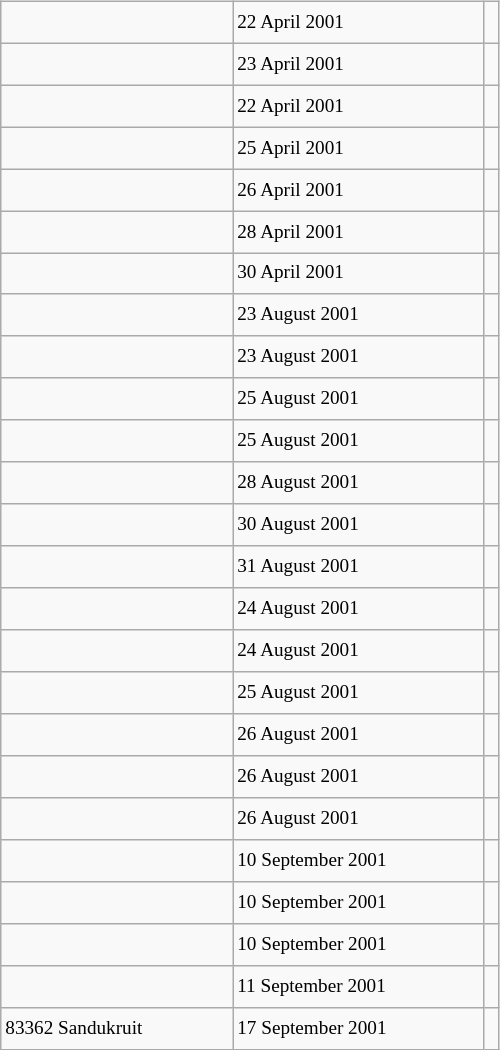<table class="wikitable" style="font-size: 80%; float: left; width: 26em; margin-right: 1em; height: 700px">
<tr>
<td></td>
<td>22 April 2001</td>
<td></td>
</tr>
<tr>
<td></td>
<td>23 April 2001</td>
<td></td>
</tr>
<tr>
<td></td>
<td>22 April 2001</td>
<td></td>
</tr>
<tr>
<td></td>
<td>25 April 2001</td>
<td></td>
</tr>
<tr>
<td></td>
<td>26 April 2001</td>
<td></td>
</tr>
<tr>
<td></td>
<td>28 April 2001</td>
<td></td>
</tr>
<tr>
<td></td>
<td>30 April 2001</td>
<td></td>
</tr>
<tr>
<td></td>
<td>23 August 2001</td>
<td></td>
</tr>
<tr>
<td></td>
<td>23 August 2001</td>
<td></td>
</tr>
<tr>
<td></td>
<td>25 August 2001</td>
<td></td>
</tr>
<tr>
<td></td>
<td>25 August 2001</td>
<td></td>
</tr>
<tr>
<td></td>
<td>28 August 2001</td>
<td></td>
</tr>
<tr>
<td></td>
<td>30 August 2001</td>
<td></td>
</tr>
<tr>
<td></td>
<td>31 August 2001</td>
<td></td>
</tr>
<tr>
<td></td>
<td>24 August 2001</td>
<td></td>
</tr>
<tr>
<td></td>
<td>24 August 2001</td>
<td></td>
</tr>
<tr>
<td></td>
<td>25 August 2001</td>
<td></td>
</tr>
<tr>
<td></td>
<td>26 August 2001</td>
<td></td>
</tr>
<tr>
<td></td>
<td>26 August 2001</td>
<td></td>
</tr>
<tr>
<td></td>
<td>26 August 2001</td>
<td></td>
</tr>
<tr>
<td></td>
<td>10 September 2001</td>
<td></td>
</tr>
<tr>
<td></td>
<td>10 September 2001</td>
<td></td>
</tr>
<tr>
<td></td>
<td>10 September 2001</td>
<td></td>
</tr>
<tr>
<td></td>
<td>11 September 2001</td>
<td></td>
</tr>
<tr>
<td>83362 Sandukruit</td>
<td>17 September 2001</td>
<td></td>
</tr>
</table>
